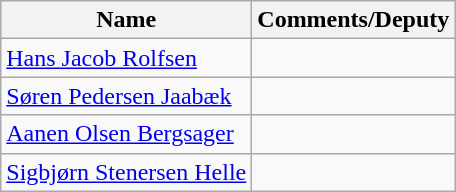<table class="wikitable">
<tr>
<th>Name</th>
<th>Comments/Deputy</th>
</tr>
<tr>
<td><a href='#'>Hans Jacob Rolfsen</a></td>
<td></td>
</tr>
<tr>
<td><a href='#'>Søren Pedersen Jaabæk</a></td>
<td></td>
</tr>
<tr>
<td><a href='#'>Aanen Olsen Bergsager</a></td>
<td></td>
</tr>
<tr>
<td><a href='#'>Sigbjørn Stenersen Helle</a></td>
<td></td>
</tr>
</table>
